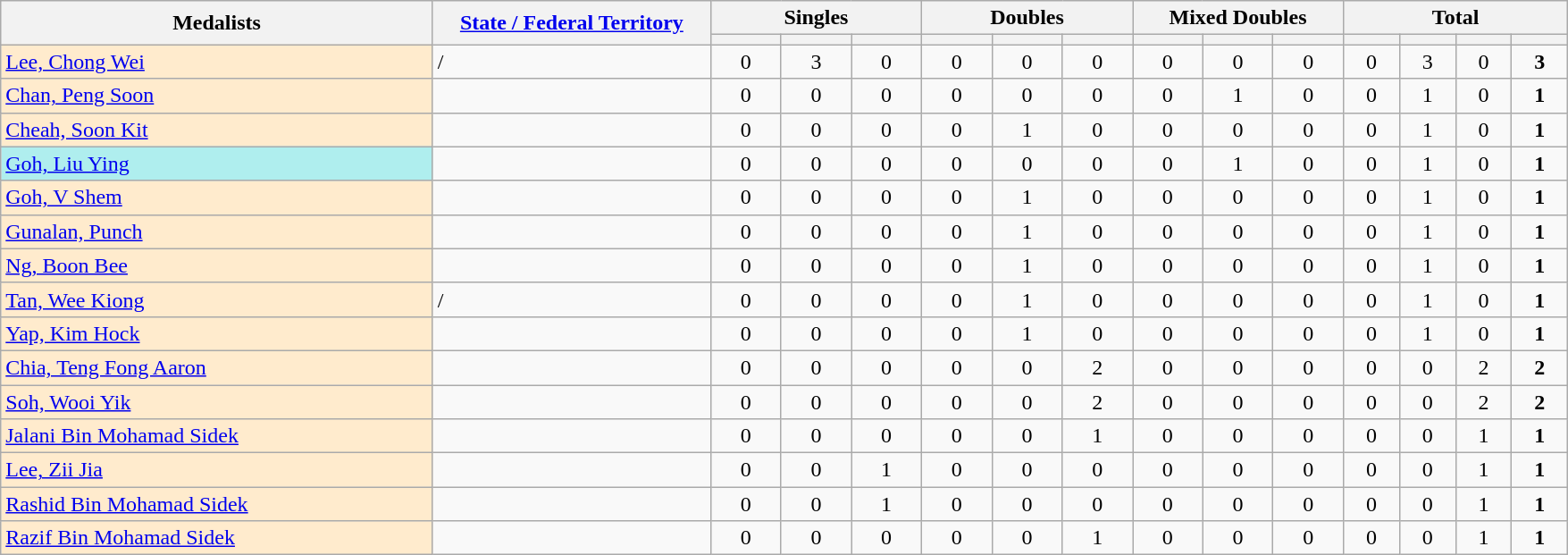<table class="sortable wikitable">
<tr>
<th width=315 rowspan="2">Medalists</th>
<th width=200 rowspan="2"><a href='#'>State / Federal Territory</a></th>
<th width=150 colspan="3">Singles</th>
<th width=150 colspan="3">Doubles</th>
<th width=150 colspan="3">Mixed Doubles</th>
<th width=160 colspan="4">Total</th>
</tr>
<tr>
<th></th>
<th></th>
<th></th>
<th></th>
<th></th>
<th></th>
<th></th>
<th></th>
<th></th>
<th></th>
<th></th>
<th></th>
<th></th>
</tr>
<tr>
<td bgcolor=#ffebcd><a href='#'>Lee, Chong Wei</a></td>
<td>/</td>
<td align=center>0</td>
<td align=center>3</td>
<td align=center>0</td>
<td align=center>0</td>
<td align=center>0</td>
<td align=center>0</td>
<td align=center>0</td>
<td align=center>0</td>
<td align=center>0</td>
<td align=center>0</td>
<td align=center>3</td>
<td align=center>0</td>
<td align=center><strong>3</strong></td>
</tr>
<tr>
<td bgcolor=#ffebcd><a href='#'>Chan, Peng Soon</a></td>
<td></td>
<td align=center>0</td>
<td align=center>0</td>
<td align=center>0</td>
<td align=center>0</td>
<td align=center>0</td>
<td align=center>0</td>
<td align=center>0</td>
<td align=center>1</td>
<td align=center>0</td>
<td align=center>0</td>
<td align=center>1</td>
<td align=center>0</td>
<td align=center><strong>1</strong></td>
</tr>
<tr>
<td bgcolor=#ffebcd><a href='#'>Cheah, Soon Kit</a></td>
<td></td>
<td align=center>0</td>
<td align=center>0</td>
<td align=center>0</td>
<td align=center>0</td>
<td align=center>1</td>
<td align=center>0</td>
<td align=center>0</td>
<td align=center>0</td>
<td align=center>0</td>
<td align=center>0</td>
<td align=center>1</td>
<td align=center>0</td>
<td align=center><strong>1</strong></td>
</tr>
<tr>
<td bgcolor=#afeeee><a href='#'>Goh, Liu Ying</a></td>
<td></td>
<td align=center>0</td>
<td align=center>0</td>
<td align=center>0</td>
<td align=center>0</td>
<td align=center>0</td>
<td align=center>0</td>
<td align=center>0</td>
<td align=center>1</td>
<td align=center>0</td>
<td align=center>0</td>
<td align=center>1</td>
<td align=center>0</td>
<td align=center><strong>1</strong></td>
</tr>
<tr>
<td bgcolor=#ffebcd><a href='#'>Goh, V Shem</a></td>
<td></td>
<td align=center>0</td>
<td align=center>0</td>
<td align=center>0</td>
<td align=center>0</td>
<td align=center>1</td>
<td align=center>0</td>
<td align=center>0</td>
<td align=center>0</td>
<td align=center>0</td>
<td align=center>0</td>
<td align=center>1</td>
<td align=center>0</td>
<td align=center><strong>1</strong></td>
</tr>
<tr>
<td bgcolor=#ffebcd><a href='#'>Gunalan, Punch</a></td>
<td></td>
<td align=center>0</td>
<td align=center>0</td>
<td align=center>0</td>
<td align=center>0</td>
<td align=center>1</td>
<td align=center>0</td>
<td align=center>0</td>
<td align=center>0</td>
<td align=center>0</td>
<td align=center>0</td>
<td align=center>1</td>
<td align=center>0</td>
<td align=center><strong>1</strong></td>
</tr>
<tr>
<td bgcolor=#ffebcd><a href='#'>Ng, Boon Bee</a></td>
<td></td>
<td align=center>0</td>
<td align=center>0</td>
<td align=center>0</td>
<td align=center>0</td>
<td align=center>1</td>
<td align=center>0</td>
<td align=center>0</td>
<td align=center>0</td>
<td align=center>0</td>
<td align=center>0</td>
<td align=center>1</td>
<td align=center>0</td>
<td align=center><strong>1</strong></td>
</tr>
<tr>
<td bgcolor=#ffebcd><a href='#'>Tan, Wee Kiong</a></td>
<td>/</td>
<td align=center>0</td>
<td align=center>0</td>
<td align=center>0</td>
<td align=center>0</td>
<td align=center>1</td>
<td align=center>0</td>
<td align=center>0</td>
<td align=center>0</td>
<td align=center>0</td>
<td align=center>0</td>
<td align=center>1</td>
<td align=center>0</td>
<td align=center><strong>1</strong></td>
</tr>
<tr>
<td bgcolor=#ffebcd><a href='#'>Yap, Kim Hock</a></td>
<td></td>
<td align=center>0</td>
<td align=center>0</td>
<td align=center>0</td>
<td align=center>0</td>
<td align=center>1</td>
<td align=center>0</td>
<td align=center>0</td>
<td align=center>0</td>
<td align=center>0</td>
<td align=center>0</td>
<td align=center>1</td>
<td align=center>0</td>
<td align=center><strong>1</strong></td>
</tr>
<tr>
<td bgcolor=#ffebcd><a href='#'>Chia, Teng Fong Aaron</a></td>
<td></td>
<td align=center>0</td>
<td align=center>0</td>
<td align=center>0</td>
<td align=center>0</td>
<td align=center>0</td>
<td align=center>2</td>
<td align=center>0</td>
<td align=center>0</td>
<td align=center>0</td>
<td align=center>0</td>
<td align=center>0</td>
<td align=center>2</td>
<td align=center><strong>2</strong></td>
</tr>
<tr>
<td bgcolor=#ffebcd><a href='#'>Soh, Wooi Yik</a></td>
<td></td>
<td align=center>0</td>
<td align=center>0</td>
<td align=center>0</td>
<td align=center>0</td>
<td align=center>0</td>
<td align=center>2</td>
<td align=center>0</td>
<td align=center>0</td>
<td align=center>0</td>
<td align=center>0</td>
<td align=center>0</td>
<td align=center>2</td>
<td align=center><strong>2</strong></td>
</tr>
<tr>
<td bgcolor=#ffebcd><a href='#'>Jalani Bin Mohamad Sidek</a></td>
<td></td>
<td align=center>0</td>
<td align=center>0</td>
<td align=center>0</td>
<td align=center>0</td>
<td align=center>0</td>
<td align=center>1</td>
<td align=center>0</td>
<td align=center>0</td>
<td align=center>0</td>
<td align=center>0</td>
<td align=center>0</td>
<td align=center>1</td>
<td align=center><strong>1</strong></td>
</tr>
<tr>
<td bgcolor=#ffebcd><a href='#'>Lee, Zii Jia</a></td>
<td></td>
<td align=center>0</td>
<td align=center>0</td>
<td align=center>1</td>
<td align=center>0</td>
<td align=center>0</td>
<td align=center>0</td>
<td align=center>0</td>
<td align=center>0</td>
<td align=center>0</td>
<td align=center>0</td>
<td align=center>0</td>
<td align=center>1</td>
<td align=center><strong>1</strong></td>
</tr>
<tr>
<td bgcolor=#ffebcd><a href='#'>Rashid Bin Mohamad Sidek</a></td>
<td></td>
<td align=center>0</td>
<td align=center>0</td>
<td align=center>1</td>
<td align=center>0</td>
<td align=center>0</td>
<td align=center>0</td>
<td align=center>0</td>
<td align=center>0</td>
<td align=center>0</td>
<td align=center>0</td>
<td align=center>0</td>
<td align=center>1</td>
<td align=center><strong>1</strong></td>
</tr>
<tr>
<td bgcolor=#ffebcd><a href='#'>Razif Bin Mohamad Sidek</a></td>
<td></td>
<td align=center>0</td>
<td align=center>0</td>
<td align=center>0</td>
<td align=center>0</td>
<td align=center>0</td>
<td align=center>1</td>
<td align=center>0</td>
<td align=center>0</td>
<td align=center>0</td>
<td align=center>0</td>
<td align=center>0</td>
<td align=center>1</td>
<td align=center><strong>1</strong></td>
</tr>
</table>
